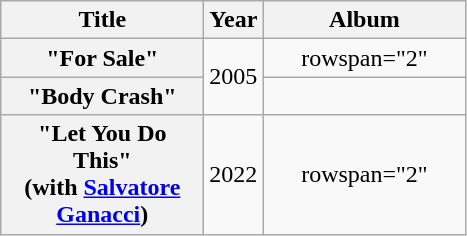<table class="wikitable plainrowheaders" style="text-align:center;">
<tr>
<th scope="col" style="width:8em;">Title</th>
<th scope="col" style="width:1em;">Year</th>
<th scope="col" style="width:8em;">Album</th>
</tr>
<tr>
<th scope="row">"For Sale"</th>
<td rowspan="2">2005</td>
<td>rowspan="2" </td>
</tr>
<tr>
<th scope="row">"Body Crash"</th>
</tr>
<tr>
<th scope="row">"Let You Do This"<br><span>(with <a href='#'>Salvatore Ganacci</a>)</span></th>
<td rowspan="2">2022</td>
<td>rowspan="2" </td>
</tr>
</table>
